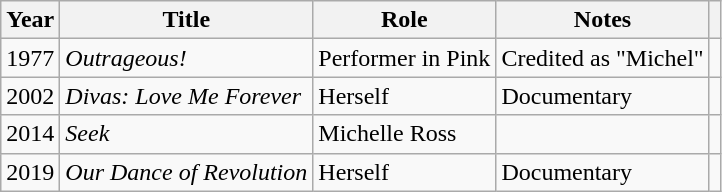<table class="wikitable">
<tr>
<th>Year</th>
<th>Title</th>
<th>Role</th>
<th>Notes</th>
<th></th>
</tr>
<tr>
<td>1977</td>
<td><em>Outrageous!</em></td>
<td>Performer in Pink</td>
<td>Credited as "Michel"</td>
<td style="text-align: center;"></td>
</tr>
<tr>
<td>2002</td>
<td><em>Divas: Love Me Forever</em></td>
<td>Herself</td>
<td>Documentary</td>
<td style="text-align: center;"></td>
</tr>
<tr>
<td>2014</td>
<td><em>Seek</em></td>
<td>Michelle Ross</td>
<td></td>
<td style="text-align: center;"></td>
</tr>
<tr>
<td>2019</td>
<td><em>Our Dance of Revolution</em></td>
<td>Herself</td>
<td>Documentary</td>
<td style="text-align: center;"></td>
</tr>
</table>
